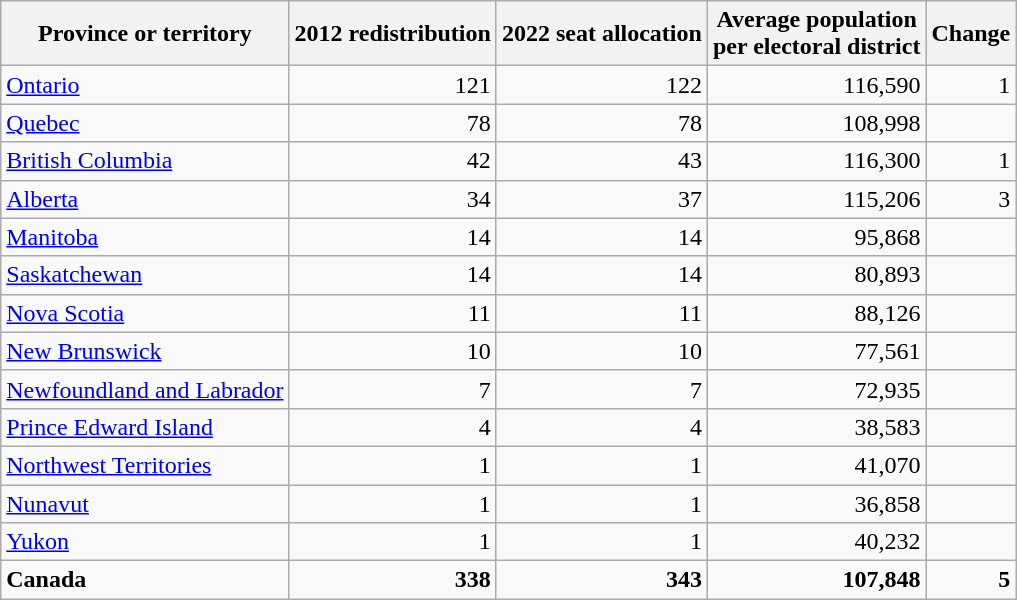<table class="wikitable sortable" style="text-align: right;">
<tr>
<th style="text-align: center;">Province or territory</th>
<th style="text-align: center;" data-sort-type="number">2012 redistribution</th>
<th style="text-align: center;" data-sort-type="number">2022 seat allocation</th>
<th style="text-align: center;" data-sort-type="number">Average population<br>per electoral district</th>
<th style="text-align: center;" data-sort-type="number">Change</th>
</tr>
<tr>
<td style="text-align: left;"><a href='#'>Ontario</a></td>
<td>121</td>
<td>122</td>
<td>116,590</td>
<td>1 </td>
</tr>
<tr>
<td style="text-align: left;"><a href='#'>Quebec</a></td>
<td>78</td>
<td>78</td>
<td>108,998</td>
<td></td>
</tr>
<tr>
<td style="text-align: left;"><a href='#'>British Columbia</a></td>
<td>42</td>
<td>43</td>
<td>116,300</td>
<td>1 </td>
</tr>
<tr>
<td style="text-align: left;"><a href='#'>Alberta</a></td>
<td>34</td>
<td>37</td>
<td>115,206</td>
<td>3 </td>
</tr>
<tr>
<td style="text-align: left;"><a href='#'>Manitoba</a></td>
<td>14</td>
<td>14</td>
<td>95,868</td>
<td></td>
</tr>
<tr>
<td style="text-align: left;"><a href='#'>Saskatchewan</a></td>
<td>14</td>
<td>14</td>
<td>80,893</td>
<td></td>
</tr>
<tr>
<td style="text-align: left;"><a href='#'>Nova Scotia</a></td>
<td>11</td>
<td>11</td>
<td>88,126</td>
<td></td>
</tr>
<tr>
<td style="text-align: left;"><a href='#'>New Brunswick</a></td>
<td>10</td>
<td>10</td>
<td>77,561</td>
<td></td>
</tr>
<tr>
<td style="text-align: left;"><a href='#'>Newfoundland and Labrador</a></td>
<td>7</td>
<td>7</td>
<td>72,935</td>
<td></td>
</tr>
<tr>
<td style="text-align: left;"><a href='#'>Prince Edward Island</a></td>
<td>4</td>
<td>4</td>
<td>38,583</td>
<td></td>
</tr>
<tr>
<td style="text-align: left;"><a href='#'>Northwest Territories</a></td>
<td>1</td>
<td>1</td>
<td>41,070</td>
<td></td>
</tr>
<tr>
<td style="text-align: left;"><a href='#'>Nunavut</a></td>
<td>1</td>
<td>1</td>
<td>36,858</td>
<td></td>
</tr>
<tr>
<td style="text-align: left;"><a href='#'>Yukon</a></td>
<td>1</td>
<td>1</td>
<td>40,232</td>
<td></td>
</tr>
<tr>
<td style="text-align: left;"><strong>Canada</strong></td>
<td><strong>338</strong></td>
<td><strong>343</strong></td>
<td><strong>107,848</strong></td>
<td><strong>5</strong> </td>
</tr>
</table>
